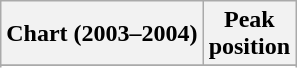<table class="wikitable sortable">
<tr>
<th align="left">Chart (2003–2004)</th>
<th align="center">Peak<br>position</th>
</tr>
<tr>
</tr>
<tr>
</tr>
</table>
